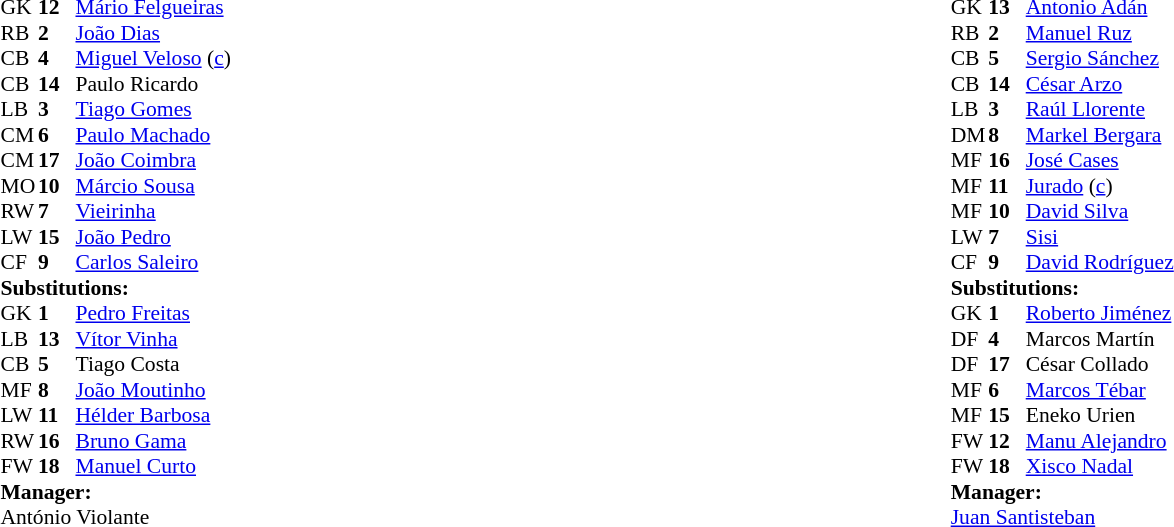<table width="100%">
<tr>
<td valign="top"></td>
<td valign="top" width="50%"><br><table style="font-size: 90%" cellspacing="0" cellpadding="0" align=center>
<tr>
<th width=25></th>
<th width=25></th>
</tr>
<tr>
<td>GK</td>
<td><strong>12</strong></td>
<td><a href='#'>Mário Felgueiras</a></td>
</tr>
<tr>
<td>RB</td>
<td><strong>2</strong></td>
<td><a href='#'>João Dias</a></td>
<td></td>
</tr>
<tr>
<td>CB</td>
<td><strong>4</strong></td>
<td><a href='#'>Miguel Veloso</a> (<a href='#'>c</a>)</td>
</tr>
<tr>
<td>CB</td>
<td><strong>14</strong></td>
<td>Paulo Ricardo</td>
</tr>
<tr>
<td>LB</td>
<td><strong>3</strong></td>
<td><a href='#'>Tiago Gomes</a></td>
</tr>
<tr>
<td>CM</td>
<td><strong>6</strong></td>
<td><a href='#'>Paulo Machado</a></td>
</tr>
<tr>
<td>CM</td>
<td><strong>17</strong></td>
<td><a href='#'>João Coimbra</a></td>
<td></td>
<td></td>
</tr>
<tr>
<td>MO</td>
<td><strong>10</strong></td>
<td><a href='#'>Márcio Sousa</a></td>
<td></td>
<td></td>
</tr>
<tr>
<td>RW</td>
<td><strong>7</strong></td>
<td><a href='#'>Vieirinha</a></td>
<td></td>
<td></td>
</tr>
<tr>
<td>LW</td>
<td><strong>15</strong></td>
<td><a href='#'>João Pedro</a></td>
<td></td>
<td></td>
</tr>
<tr>
<td>CF</td>
<td><strong>9</strong></td>
<td><a href='#'>Carlos Saleiro</a></td>
</tr>
<tr>
<td colspan=3><strong>Substitutions:</strong></td>
</tr>
<tr>
<td>GK</td>
<td><strong>1</strong></td>
<td><a href='#'>Pedro Freitas</a></td>
</tr>
<tr>
<td>LB</td>
<td><strong>13</strong></td>
<td><a href='#'>Vítor Vinha</a></td>
</tr>
<tr>
<td>CB</td>
<td><strong>5</strong></td>
<td>Tiago Costa</td>
</tr>
<tr>
<td>MF</td>
<td><strong>8</strong></td>
<td><a href='#'>João Moutinho</a></td>
<td></td>
<td></td>
</tr>
<tr>
<td>LW</td>
<td><strong>11</strong></td>
<td><a href='#'>Hélder Barbosa</a></td>
</tr>
<tr>
<td>RW</td>
<td><strong>16</strong></td>
<td><a href='#'>Bruno Gama</a></td>
<td></td>
<td></td>
</tr>
<tr>
<td>FW</td>
<td><strong>18</strong></td>
<td><a href='#'>Manuel Curto</a></td>
<td></td>
<td></td>
</tr>
<tr>
<td colspan=3><strong>Manager:</strong></td>
</tr>
<tr>
<td colspan=4>António Violante</td>
</tr>
</table>
</td>
<td valign="top"></td>
<td valign="top" width="50%"><br><table style="font-size: 90%" cellspacing="0" cellpadding="0" align=center>
<tr>
<th width=25></th>
<th width=25></th>
</tr>
<tr>
<td>GK</td>
<td><strong>13</strong></td>
<td><a href='#'>Antonio Adán</a></td>
</tr>
<tr>
<td>RB</td>
<td><strong>2</strong></td>
<td><a href='#'>Manuel Ruz</a></td>
<td></td>
<td></td>
</tr>
<tr>
<td>CB</td>
<td><strong>5</strong></td>
<td><a href='#'>Sergio Sánchez</a></td>
</tr>
<tr>
<td>CB</td>
<td><strong>14</strong></td>
<td><a href='#'>César Arzo</a></td>
<td></td>
</tr>
<tr>
<td>LB</td>
<td><strong>3</strong></td>
<td><a href='#'>Raúl Llorente</a></td>
</tr>
<tr>
<td>DM</td>
<td><strong>8</strong></td>
<td><a href='#'>Markel Bergara</a></td>
<td></td>
<td></td>
</tr>
<tr>
<td>MF</td>
<td><strong>16</strong></td>
<td><a href='#'>José Cases</a></td>
<td></td>
<td></td>
</tr>
<tr>
<td>MF</td>
<td><strong>11</strong></td>
<td><a href='#'>Jurado</a> (<a href='#'>c</a>)</td>
</tr>
<tr>
<td>MF</td>
<td><strong>10</strong></td>
<td><a href='#'>David Silva</a></td>
</tr>
<tr>
<td>LW</td>
<td><strong>7</strong></td>
<td><a href='#'>Sisi</a></td>
</tr>
<tr>
<td>CF</td>
<td><strong>9</strong></td>
<td><a href='#'>David Rodríguez</a></td>
</tr>
<tr>
<td colspan=3><strong>Substitutions:</strong></td>
</tr>
<tr>
<td>GK</td>
<td><strong>1</strong></td>
<td><a href='#'>Roberto Jiménez</a></td>
</tr>
<tr>
<td>DF</td>
<td><strong>4</strong></td>
<td>Marcos Martín</td>
</tr>
<tr>
<td>DF</td>
<td><strong>17</strong></td>
<td>César Collado</td>
<td></td>
<td></td>
</tr>
<tr>
<td>MF</td>
<td><strong>6</strong></td>
<td><a href='#'>Marcos Tébar</a></td>
<td></td>
<td></td>
</tr>
<tr>
<td>MF</td>
<td><strong>15</strong></td>
<td>Eneko Urien</td>
</tr>
<tr>
<td>FW</td>
<td><strong>12</strong></td>
<td><a href='#'>Manu Alejandro</a></td>
</tr>
<tr>
<td>FW</td>
<td><strong>18</strong></td>
<td><a href='#'>Xisco Nadal</a></td>
<td></td>
<td></td>
</tr>
<tr>
<td colspan=3><strong>Manager:</strong></td>
</tr>
<tr>
<td colspan=4><a href='#'>Juan Santisteban</a></td>
</tr>
</table>
</td>
</tr>
</table>
